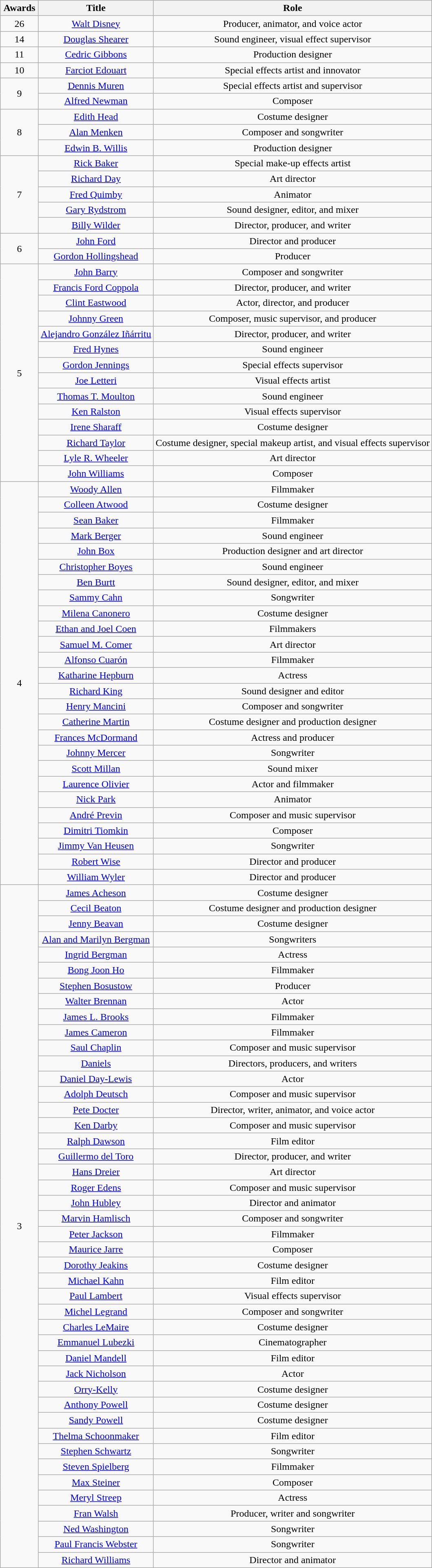<table class="wikitable" style="text-align: center;">
<tr>
<th scope="col" width="55">Awards</th>
<th scope="col" align="center">Title</th>
<th scope="col" align="center">Role</th>
</tr>
<tr>
<td style="text-align:center">26</td>
<td><a href='#'>Walt Disney</a></td>
<td>Producer, animator, and voice actor</td>
</tr>
<tr>
<td style="text-align:center">14</td>
<td><a href='#'>Douglas Shearer</a></td>
<td>Sound engineer, visual effect supervisor</td>
</tr>
<tr>
<td style="text-align:center">11</td>
<td><a href='#'>Cedric Gibbons</a></td>
<td>Production designer</td>
</tr>
<tr>
<td style="text-align:center">10</td>
<td><a href='#'>Farciot Edouart</a></td>
<td>Special effects artist and innovator</td>
</tr>
<tr>
<td rowspan="2" style="text-align:center">9</td>
<td><a href='#'>Dennis Muren</a></td>
<td>Special effects artist and supervisor</td>
</tr>
<tr>
<td><a href='#'>Alfred Newman</a></td>
<td>Composer</td>
</tr>
<tr>
<td rowspan="3" style="text-align:center">8</td>
<td><a href='#'>Edith Head</a></td>
<td>Costume designer</td>
</tr>
<tr>
<td><a href='#'>Alan Menken</a></td>
<td>Composer and songwriter</td>
</tr>
<tr>
<td><a href='#'>Edwin B. Willis</a></td>
<td>Production designer</td>
</tr>
<tr>
<td rowspan="5" style="text-align:center">7</td>
<td><a href='#'>Rick Baker</a></td>
<td>Special make-up effects artist</td>
</tr>
<tr>
<td><a href='#'>Richard Day</a></td>
<td>Art director</td>
</tr>
<tr>
<td><a href='#'>Fred Quimby</a></td>
<td>Animator</td>
</tr>
<tr>
<td><a href='#'>Gary Rydstrom</a></td>
<td>Sound designer, editor, and mixer</td>
</tr>
<tr>
<td><a href='#'>Billy Wilder</a></td>
<td>Director, producer, and writer</td>
</tr>
<tr>
<td rowspan="2" style="text-align:center">6</td>
<td><a href='#'>John Ford</a></td>
<td>Director and producer</td>
</tr>
<tr>
<td><a href='#'>Gordon Hollingshead</a></td>
<td>Producer</td>
</tr>
<tr>
<td rowspan="14" style="text-align:center">5</td>
<td><a href='#'>John Barry</a></td>
<td>Composer and songwriter</td>
</tr>
<tr>
<td><a href='#'>Francis Ford Coppola</a></td>
<td>Director, producer, and writer</td>
</tr>
<tr>
<td><a href='#'>Clint Eastwood</a></td>
<td>Actor, director, and producer</td>
</tr>
<tr>
<td><a href='#'>Johnny Green</a></td>
<td>Composer, music supervisor, and producer</td>
</tr>
<tr>
<td><a href='#'>Alejandro González Iñárritu</a></td>
<td>Director, producer, and writer</td>
</tr>
<tr>
<td><a href='#'>Fred Hynes</a></td>
<td>Sound engineer</td>
</tr>
<tr>
<td><a href='#'>Gordon Jennings</a></td>
<td>Special effects supervisor</td>
</tr>
<tr>
<td><a href='#'>Joe Letteri</a></td>
<td>Visual effects artist</td>
</tr>
<tr>
<td><a href='#'>Thomas T. Moulton</a></td>
<td>Sound engineer</td>
</tr>
<tr>
<td><a href='#'>Ken Ralston</a></td>
<td>Visual effects supervisor</td>
</tr>
<tr>
<td><a href='#'>Irene Sharaff</a></td>
<td>Costume designer</td>
</tr>
<tr>
<td><a href='#'>Richard Taylor</a></td>
<td>Costume designer, special makeup artist, and visual effects supervisor</td>
</tr>
<tr>
<td><a href='#'>Lyle R. Wheeler</a></td>
<td>Art director</td>
</tr>
<tr>
<td><a href='#'>John Williams</a></td>
<td>Composer</td>
</tr>
<tr>
<td rowspan="26" style="text-align:center">4</td>
<td><a href='#'>Woody Allen</a></td>
<td>Filmmaker</td>
</tr>
<tr>
<td><a href='#'>Colleen Atwood</a></td>
<td>Costume designer</td>
</tr>
<tr>
<td><a href='#'>Sean Baker</a></td>
<td>Filmmaker</td>
</tr>
<tr>
<td><a href='#'>Mark Berger</a></td>
<td>Sound engineer</td>
</tr>
<tr>
<td><a href='#'>John Box</a></td>
<td>Production designer and art director</td>
</tr>
<tr>
<td><a href='#'>Christopher Boyes</a></td>
<td>Sound engineer</td>
</tr>
<tr>
<td><a href='#'>Ben Burtt</a></td>
<td>Sound designer, editor, and mixer</td>
</tr>
<tr>
<td><a href='#'>Sammy Cahn</a></td>
<td>Songwriter</td>
</tr>
<tr>
<td><a href='#'>Milena Canonero</a></td>
<td>Costume designer</td>
</tr>
<tr>
<td><a href='#'>Ethan and Joel Coen</a></td>
<td>Filmmakers</td>
</tr>
<tr>
<td><a href='#'>Samuel M. Comer</a></td>
<td>Art director</td>
</tr>
<tr>
<td><a href='#'>Alfonso Cuarón</a></td>
<td>Filmmaker</td>
</tr>
<tr>
<td><a href='#'>Katharine Hepburn</a></td>
<td>Actress</td>
</tr>
<tr>
<td><a href='#'>Richard King</a></td>
<td>Sound designer and editor</td>
</tr>
<tr>
<td><a href='#'>Henry Mancini</a></td>
<td>Composer and songwriter</td>
</tr>
<tr>
<td><a href='#'>Catherine Martin</a></td>
<td>Costume designer and production designer</td>
</tr>
<tr>
<td><a href='#'>Frances McDormand</a></td>
<td>Actress and producer</td>
</tr>
<tr>
<td><a href='#'>Johnny Mercer</a></td>
<td>Songwriter</td>
</tr>
<tr>
<td><a href='#'>Scott Millan</a></td>
<td>Sound mixer</td>
</tr>
<tr>
<td><a href='#'>Laurence Olivier</a></td>
<td>Actor and filmmaker</td>
</tr>
<tr>
<td><a href='#'>Nick Park</a></td>
<td>Animator</td>
</tr>
<tr>
<td><a href='#'>André Previn</a></td>
<td>Composer and music supervisor</td>
</tr>
<tr>
<td><a href='#'>Dimitri Tiomkin</a></td>
<td>Composer</td>
</tr>
<tr>
<td><a href='#'>Jimmy Van Heusen</a></td>
<td>Songwriter</td>
</tr>
<tr>
<td><a href='#'>Robert Wise</a></td>
<td>Director and producer</td>
</tr>
<tr>
<td><a href='#'>William Wyler</a></td>
<td>Director and producer</td>
</tr>
<tr>
<td rowspan="44" style="text-align:center">3</td>
<td><a href='#'>James Acheson</a></td>
<td>Costume designer</td>
</tr>
<tr>
<td><a href='#'>Cecil Beaton</a></td>
<td>Costume designer and production designer</td>
</tr>
<tr>
<td><a href='#'>Jenny Beavan</a></td>
<td>Costume designer</td>
</tr>
<tr>
<td><a href='#'>Alan and Marilyn Bergman</a></td>
<td>Songwriters</td>
</tr>
<tr>
<td><a href='#'>Ingrid Bergman</a></td>
<td>Actress</td>
</tr>
<tr>
<td><a href='#'>Bong Joon Ho</a></td>
<td>Filmmaker</td>
</tr>
<tr>
<td><a href='#'>Stephen Bosustow</a></td>
<td>Producer</td>
</tr>
<tr>
<td><a href='#'>Walter Brennan</a></td>
<td>Actor</td>
</tr>
<tr>
<td><a href='#'>James L. Brooks</a></td>
<td>Filmmaker</td>
</tr>
<tr>
<td><a href='#'>James Cameron</a></td>
<td>Filmmaker</td>
</tr>
<tr>
<td><a href='#'>Saul Chaplin</a></td>
<td>Composer and music supervisor</td>
</tr>
<tr>
<td><a href='#'>Daniels</a></td>
<td>Directors, producers, and writers</td>
</tr>
<tr>
<td><a href='#'>Daniel Day-Lewis</a></td>
<td>Actor</td>
</tr>
<tr>
<td><a href='#'>Adolph Deutsch</a></td>
<td>Composer and music supervisor</td>
</tr>
<tr>
<td><a href='#'>Pete Docter</a></td>
<td>Director, writer, animator, and voice actor</td>
</tr>
<tr>
<td><a href='#'>Ken Darby</a></td>
<td>Composer and music supervisor</td>
</tr>
<tr>
<td><a href='#'>Ralph Dawson</a></td>
<td>Film editor</td>
</tr>
<tr>
<td><a href='#'>Guillermo del Toro</a></td>
<td>Director, producer, and writer</td>
</tr>
<tr>
<td><a href='#'>Hans Dreier</a></td>
<td>Art director</td>
</tr>
<tr>
<td><a href='#'>Roger Edens</a></td>
<td>Composer and music supervisor</td>
</tr>
<tr>
<td><a href='#'>John Hubley</a></td>
<td>Director and animator</td>
</tr>
<tr>
<td><a href='#'>Marvin Hamlisch</a></td>
<td>Composer and songwriter</td>
</tr>
<tr>
<td><a href='#'>Peter Jackson</a></td>
<td>Filmmaker</td>
</tr>
<tr>
<td><a href='#'>Maurice Jarre</a></td>
<td>Composer</td>
</tr>
<tr>
<td><a href='#'>Dorothy Jeakins</a></td>
<td>Costume designer</td>
</tr>
<tr>
<td><a href='#'>Michael Kahn</a></td>
<td>Film editor</td>
</tr>
<tr>
<td><a href='#'>Paul Lambert</a></td>
<td>Visual effects supervisor</td>
</tr>
<tr>
<td><a href='#'>Michel Legrand</a></td>
<td>Composer and songwriter</td>
</tr>
<tr>
<td><a href='#'>Charles LeMaire</a></td>
<td>Costume designer</td>
</tr>
<tr>
<td><a href='#'>Emmanuel Lubezki</a></td>
<td>Cinematographer</td>
</tr>
<tr>
<td><a href='#'>Daniel Mandell</a></td>
<td>Film editor</td>
</tr>
<tr>
<td><a href='#'>Jack Nicholson</a></td>
<td>Actor</td>
</tr>
<tr>
<td><a href='#'>Orry-Kelly</a></td>
<td>Costume designer</td>
</tr>
<tr>
<td><a href='#'>Anthony Powell</a></td>
<td>Costume designer</td>
</tr>
<tr>
<td><a href='#'>Sandy Powell</a></td>
<td>Costume designer</td>
</tr>
<tr>
<td><a href='#'>Thelma Schoonmaker</a></td>
<td>Film editor</td>
</tr>
<tr>
<td><a href='#'>Stephen Schwartz</a></td>
<td>Songwriter</td>
</tr>
<tr>
<td><a href='#'>Steven Spielberg</a></td>
<td>Filmmaker</td>
</tr>
<tr>
<td><a href='#'>Max Steiner</a></td>
<td>Composer</td>
</tr>
<tr>
<td><a href='#'>Meryl Streep</a></td>
<td>Actress</td>
</tr>
<tr>
<td><a href='#'>Fran Walsh</a></td>
<td>Producer, writer and songwriter</td>
</tr>
<tr>
<td><a href='#'>Ned Washington</a></td>
<td>Songwriter</td>
</tr>
<tr>
<td><a href='#'>Paul Francis Webster</a></td>
<td>Songwriter</td>
</tr>
<tr>
<td><a href='#'>Richard Williams</a></td>
<td>Director and animator</td>
</tr>
</table>
